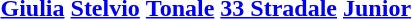<table>
<tr>
<th></th>
<th><a href='#'>Giulia</a></th>
<th><a href='#'>Stelvio</a></th>
<th><a href='#'>Tonale</a></th>
<th><a href='#'>33 Stradale</a></th>
<th><a href='#'>Junior</a></th>
</tr>
<tr>
<td></td>
<td></td>
<td></td>
<td></td>
<td></td>
<td></td>
</tr>
</table>
